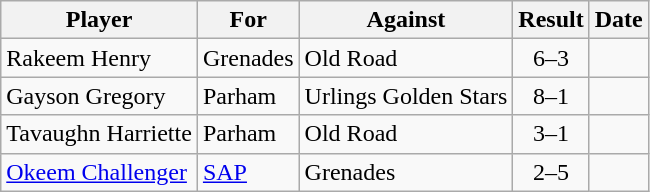<table class="wikitable">
<tr>
<th>Player</th>
<th>For</th>
<th>Against</th>
<th style="text-align:center">Result</th>
<th>Date</th>
</tr>
<tr>
<td> Rakeem Henry</td>
<td>Grenades</td>
<td>Old Road</td>
<td style="text-align:center;">6–3</td>
<td></td>
</tr>
<tr>
<td> Gayson Gregory</td>
<td>Parham</td>
<td>Urlings Golden Stars</td>
<td style="text-align:center;">8–1</td>
<td></td>
</tr>
<tr>
<td> Tavaughn Harriette</td>
<td>Parham</td>
<td>Old Road</td>
<td style="text-align:center;">3–1</td>
<td></td>
</tr>
<tr>
<td> <a href='#'>Okeem Challenger</a></td>
<td><a href='#'>SAP</a></td>
<td>Grenades</td>
<td style="text-align:center;">2–5</td>
<td></td>
</tr>
</table>
